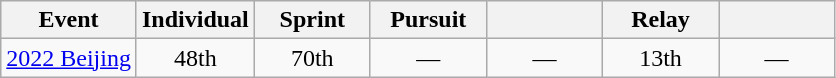<table class="wikitable" style="text-align: center;">
<tr ">
<th>Event</th>
<th style="width:70px;">Individual</th>
<th style="width:70px;">Sprint</th>
<th style="width:70px;">Pursuit</th>
<th style="width:70px;"></th>
<th style="width:70px;">Relay</th>
<th style="width:70px;"></th>
</tr>
<tr>
<td align="left"> <a href='#'>2022 Beijing</a></td>
<td>48th</td>
<td>70th</td>
<td>—</td>
<td>—</td>
<td>13th</td>
<td>—</td>
</tr>
</table>
